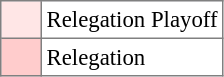<table bgcolor="#f7f8ff" cellpadding="3" cellspacing="0" border="1" style="font-size: 95%; border: gray solid 1px; border-collapse: collapse;text-align:center;">
<tr>
<td style="background: #FFE6E6;" width="20"></td>
<td bgcolor="#ffffff" align="left">Relegation Playoff</td>
</tr>
<tr>
<td style="background: #FFCCCC;" width="20"></td>
<td bgcolor="#ffffff" align="left">Relegation</td>
</tr>
</table>
